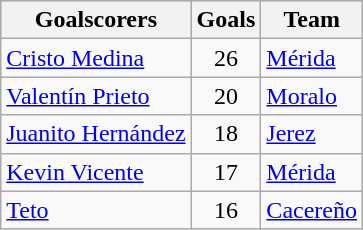<table class="wikitable sortable" class="wikitable">
<tr style="background:#ccc; text-align:center;">
<th>Goalscorers</th>
<th>Goals</th>
<th>Team</th>
</tr>
<tr>
<td> <a href='#'>Cristo Medina</a></td>
<td style="text-align:center;">26</td>
<td><a href='#'>Mérida</a></td>
</tr>
<tr>
<td> <a href='#'>Valentín Prieto</a></td>
<td style="text-align:center;">20</td>
<td><a href='#'>Moralo</a></td>
</tr>
<tr>
<td> <a href='#'>Juanito Hernández</a></td>
<td style="text-align:center;">18</td>
<td><a href='#'>Jerez</a></td>
</tr>
<tr>
<td> <a href='#'>Kevin Vicente</a></td>
<td style="text-align:center;">17</td>
<td><a href='#'>Mérida</a></td>
</tr>
<tr>
<td> <a href='#'>Teto</a></td>
<td style="text-align:center;">16</td>
<td><a href='#'>Cacereño</a></td>
</tr>
</table>
